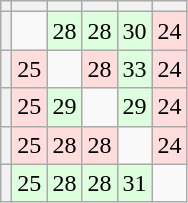<table class="wikitable" style="text-align:center">
<tr>
<th></th>
<th></th>
<th></th>
<th></th>
<th></th>
<th></th>
</tr>
<tr>
<th></th>
<td></td>
<td style="background:#dfd;">28</td>
<td style="background:#dfd;">28</td>
<td style="background:#dfd;">30</td>
<td style="background:#fdd;">24</td>
</tr>
<tr>
<th></th>
<td style="background:#fdd;">25</td>
<td></td>
<td style="background:#fdd;">28</td>
<td style="background:#dfd;">33</td>
<td style="background:#fdd;">24</td>
</tr>
<tr>
<th></th>
<td style="background:#fdd;">25</td>
<td style="background:#dfd;">29</td>
<td></td>
<td style="background:#dfd;">29</td>
<td style="background:#fdd;">24</td>
</tr>
<tr>
<th></th>
<td style="background:#fdd;">25</td>
<td style="background:#fdd;">28</td>
<td style="background:#fdd;">28</td>
<td></td>
<td style="background:#fdd;">24</td>
</tr>
<tr>
<th></th>
<td style="background:#dfd;">25</td>
<td style="background:#dfd;">28</td>
<td style="background:#dfd;">28</td>
<td style="background:#dfd;">31</td>
<td></td>
</tr>
</table>
